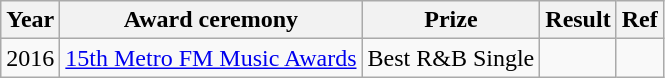<table class ="wikitable">
<tr>
<th>Year</th>
<th>Award ceremony</th>
<th>Prize</th>
<th>Result</th>
<th>Ref</th>
</tr>
<tr>
<td>2016</td>
<td><a href='#'>15th Metro FM Music Awards</a></td>
<td>Best R&B Single</td>
<td></td>
<td></td>
</tr>
</table>
